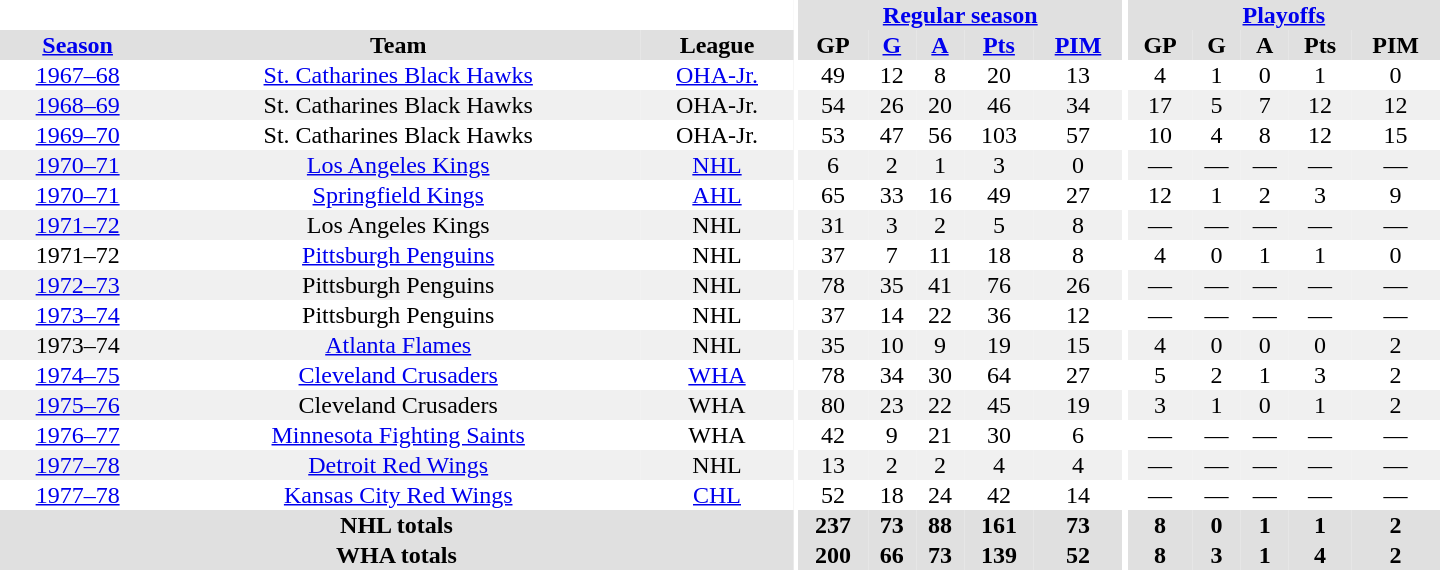<table border="0" cellpadding="1" cellspacing="0" style="text-align:center; width:60em">
<tr bgcolor="#e0e0e0">
<th colspan="3" bgcolor="#ffffff"></th>
<th rowspan="99" bgcolor="#ffffff"></th>
<th colspan="5"><a href='#'>Regular season</a></th>
<th rowspan="99" bgcolor="#ffffff"></th>
<th colspan="5"><a href='#'>Playoffs</a></th>
</tr>
<tr bgcolor="#e0e0e0">
<th><a href='#'>Season</a></th>
<th>Team</th>
<th>League</th>
<th>GP</th>
<th><a href='#'>G</a></th>
<th><a href='#'>A</a></th>
<th><a href='#'>Pts</a></th>
<th><a href='#'>PIM</a></th>
<th>GP</th>
<th>G</th>
<th>A</th>
<th>Pts</th>
<th>PIM</th>
</tr>
<tr>
<td><a href='#'>1967–68</a></td>
<td><a href='#'>St. Catharines Black Hawks</a></td>
<td><a href='#'>OHA-Jr.</a></td>
<td>49</td>
<td>12</td>
<td>8</td>
<td>20</td>
<td>13</td>
<td>4</td>
<td>1</td>
<td>0</td>
<td>1</td>
<td>0</td>
</tr>
<tr bgcolor="#f0f0f0">
<td><a href='#'>1968–69</a></td>
<td>St. Catharines Black Hawks</td>
<td>OHA-Jr.</td>
<td>54</td>
<td>26</td>
<td>20</td>
<td>46</td>
<td>34</td>
<td>17</td>
<td>5</td>
<td>7</td>
<td>12</td>
<td>12</td>
</tr>
<tr>
<td><a href='#'>1969–70</a></td>
<td>St. Catharines Black Hawks</td>
<td>OHA-Jr.</td>
<td>53</td>
<td>47</td>
<td>56</td>
<td>103</td>
<td>57</td>
<td>10</td>
<td>4</td>
<td>8</td>
<td>12</td>
<td>15</td>
</tr>
<tr bgcolor="#f0f0f0">
<td><a href='#'>1970–71</a></td>
<td><a href='#'>Los Angeles Kings</a></td>
<td><a href='#'>NHL</a></td>
<td>6</td>
<td>2</td>
<td>1</td>
<td>3</td>
<td>0</td>
<td>—</td>
<td>—</td>
<td>—</td>
<td>—</td>
<td>—</td>
</tr>
<tr>
<td><a href='#'>1970–71</a></td>
<td><a href='#'>Springfield Kings</a></td>
<td><a href='#'>AHL</a></td>
<td>65</td>
<td>33</td>
<td>16</td>
<td>49</td>
<td>27</td>
<td>12</td>
<td>1</td>
<td>2</td>
<td>3</td>
<td>9</td>
</tr>
<tr bgcolor="#f0f0f0">
<td><a href='#'>1971–72</a></td>
<td>Los Angeles Kings</td>
<td>NHL</td>
<td>31</td>
<td>3</td>
<td>2</td>
<td>5</td>
<td>8</td>
<td>—</td>
<td>—</td>
<td>—</td>
<td>—</td>
<td>—</td>
</tr>
<tr>
<td>1971–72</td>
<td><a href='#'>Pittsburgh Penguins</a></td>
<td>NHL</td>
<td>37</td>
<td>7</td>
<td>11</td>
<td>18</td>
<td>8</td>
<td>4</td>
<td>0</td>
<td>1</td>
<td>1</td>
<td>0</td>
</tr>
<tr bgcolor="#f0f0f0">
<td><a href='#'>1972–73</a></td>
<td>Pittsburgh Penguins</td>
<td>NHL</td>
<td>78</td>
<td>35</td>
<td>41</td>
<td>76</td>
<td>26</td>
<td>—</td>
<td>—</td>
<td>—</td>
<td>—</td>
<td>—</td>
</tr>
<tr>
<td><a href='#'>1973–74</a></td>
<td>Pittsburgh Penguins</td>
<td>NHL</td>
<td>37</td>
<td>14</td>
<td>22</td>
<td>36</td>
<td>12</td>
<td>—</td>
<td>—</td>
<td>—</td>
<td>—</td>
<td>—</td>
</tr>
<tr bgcolor="#f0f0f0">
<td>1973–74</td>
<td><a href='#'>Atlanta Flames</a></td>
<td>NHL</td>
<td>35</td>
<td>10</td>
<td>9</td>
<td>19</td>
<td>15</td>
<td>4</td>
<td>0</td>
<td>0</td>
<td>0</td>
<td>2</td>
</tr>
<tr>
<td><a href='#'>1974–75</a></td>
<td><a href='#'>Cleveland Crusaders</a></td>
<td><a href='#'>WHA</a></td>
<td>78</td>
<td>34</td>
<td>30</td>
<td>64</td>
<td>27</td>
<td>5</td>
<td>2</td>
<td>1</td>
<td>3</td>
<td>2</td>
</tr>
<tr bgcolor="#f0f0f0">
<td><a href='#'>1975–76</a></td>
<td>Cleveland Crusaders</td>
<td>WHA</td>
<td>80</td>
<td>23</td>
<td>22</td>
<td>45</td>
<td>19</td>
<td>3</td>
<td>1</td>
<td>0</td>
<td>1</td>
<td>2</td>
</tr>
<tr>
<td><a href='#'>1976–77</a></td>
<td><a href='#'>Minnesota Fighting Saints</a></td>
<td>WHA</td>
<td>42</td>
<td>9</td>
<td>21</td>
<td>30</td>
<td>6</td>
<td>—</td>
<td>—</td>
<td>—</td>
<td>—</td>
<td>—</td>
</tr>
<tr bgcolor="#f0f0f0">
<td><a href='#'>1977–78</a></td>
<td><a href='#'>Detroit Red Wings</a></td>
<td>NHL</td>
<td>13</td>
<td>2</td>
<td>2</td>
<td>4</td>
<td>4</td>
<td>—</td>
<td>—</td>
<td>—</td>
<td>—</td>
<td>—</td>
</tr>
<tr>
<td><a href='#'>1977–78</a></td>
<td><a href='#'>Kansas City Red Wings</a></td>
<td><a href='#'>CHL</a></td>
<td>52</td>
<td>18</td>
<td>24</td>
<td>42</td>
<td>14</td>
<td>—</td>
<td>—</td>
<td>—</td>
<td>—</td>
<td>—</td>
</tr>
<tr bgcolor="#e0e0e0">
<th colspan="3">NHL totals</th>
<th>237</th>
<th>73</th>
<th>88</th>
<th>161</th>
<th>73</th>
<th>8</th>
<th>0</th>
<th>1</th>
<th>1</th>
<th>2</th>
</tr>
<tr bgcolor="#e0e0e0">
<th colspan="3">WHA totals</th>
<th>200</th>
<th>66</th>
<th>73</th>
<th>139</th>
<th>52</th>
<th>8</th>
<th>3</th>
<th>1</th>
<th>4</th>
<th>2</th>
</tr>
</table>
